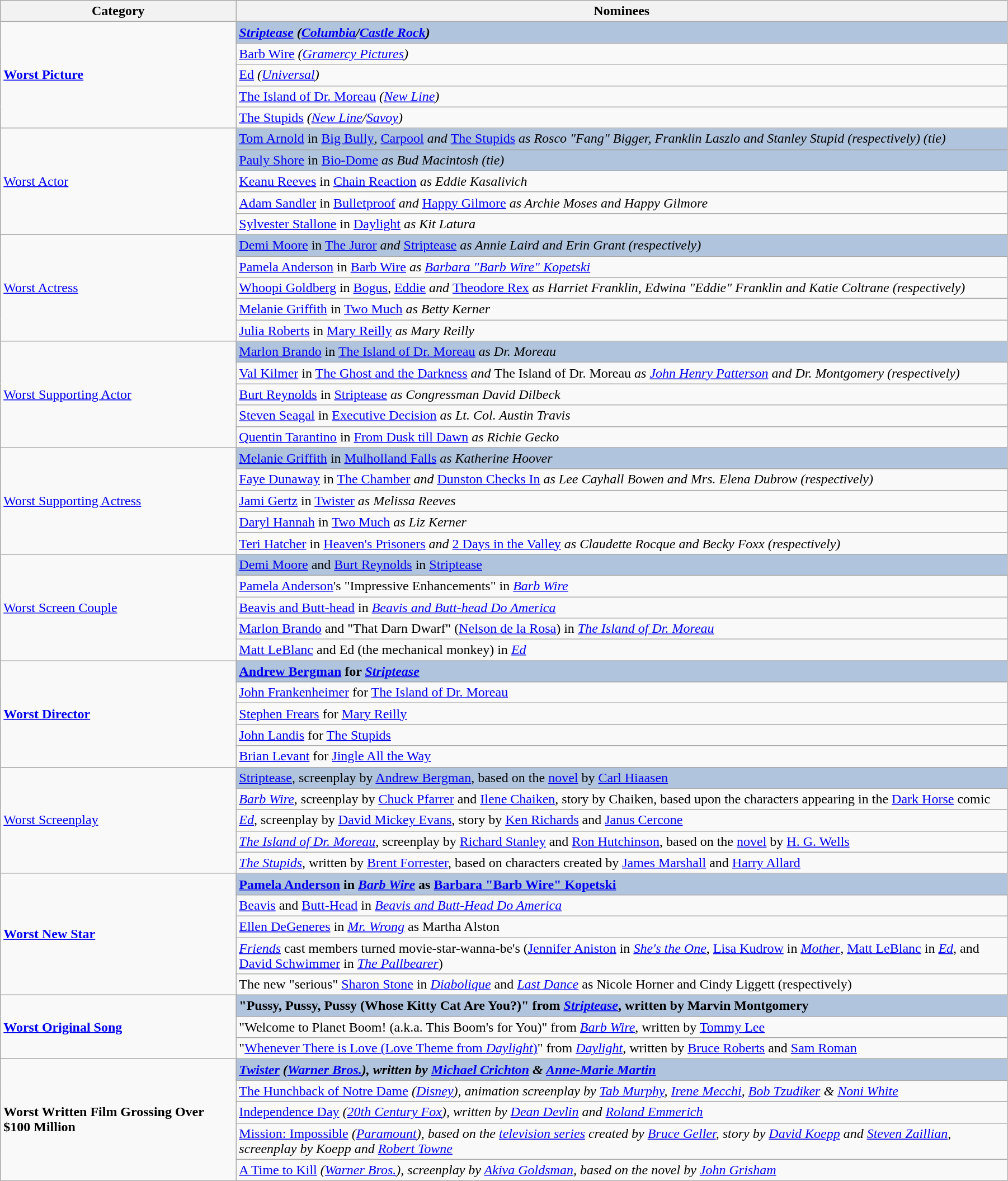<table class="wikitable" width="95%" align="center">
<tr>
<th>Category</th>
<th>Nominees</th>
</tr>
<tr>
<td rowspan=5><strong><a href='#'>Worst Picture</a></strong></td>
<td style="background:#B0C4DE;"><strong><em><a href='#'>Striptease</a><em> (<a href='#'>Columbia</a>/<a href='#'>Castle Rock</a>)<strong></td>
</tr>
<tr>
<td></em><a href='#'>Barb Wire</a><em> (<a href='#'>Gramercy Pictures</a>)</td>
</tr>
<tr>
<td></em><a href='#'>Ed</a><em> (<a href='#'>Universal</a>)</td>
</tr>
<tr>
<td></em><a href='#'>The Island of Dr. Moreau</a><em> (<a href='#'>New Line</a>)</td>
</tr>
<tr>
<td></em><a href='#'>The Stupids</a><em> (<a href='#'>New Line</a>/<a href='#'>Savoy</a>)</td>
</tr>
<tr>
<td rowspan=5></strong><a href='#'>Worst Actor</a><strong></td>
<td style="background:#B0C4DE;"></strong><a href='#'>Tom Arnold</a> in </em><a href='#'>Big Bully</a><em>, </em><a href='#'>Carpool</a><em> and </em><a href='#'>The Stupids</a><em> as Rosco "Fang" Bigger, Franklin Laszlo and Stanley Stupid (respectively) (tie)<strong></td>
</tr>
<tr>
<td style="background:#B0C4DE;"></strong><a href='#'>Pauly Shore</a> in </em><a href='#'>Bio-Dome</a><em> as Bud Macintosh (tie)<strong></td>
</tr>
<tr>
<td><a href='#'>Keanu Reeves</a> in </em><a href='#'>Chain Reaction</a><em> as Eddie Kasalivich</td>
</tr>
<tr>
<td><a href='#'>Adam Sandler</a> in </em><a href='#'>Bulletproof</a><em> and </em><a href='#'>Happy Gilmore</a><em> as Archie Moses and Happy Gilmore</td>
</tr>
<tr>
<td><a href='#'>Sylvester Stallone</a> in </em><a href='#'>Daylight</a><em> as Kit Latura</td>
</tr>
<tr>
<td rowspan=5></strong><a href='#'>Worst Actress</a><strong></td>
<td style="background:#B0C4DE;"></strong><a href='#'>Demi Moore</a> in </em><a href='#'>The Juror</a><em> and </em><a href='#'>Striptease</a><em> as Annie Laird and Erin Grant (respectively)<strong></td>
</tr>
<tr>
<td><a href='#'>Pamela Anderson</a> in </em><a href='#'>Barb Wire</a><em> as <a href='#'>Barbara "Barb Wire" Kopetski</a></td>
</tr>
<tr>
<td><a href='#'>Whoopi Goldberg</a> in </em><a href='#'>Bogus</a><em>, </em><a href='#'>Eddie</a><em> and </em><a href='#'>Theodore Rex</a><em> as Harriet Franklin, Edwina "Eddie" Franklin and Katie Coltrane (respectively)</td>
</tr>
<tr>
<td><a href='#'>Melanie Griffith</a> in </em><a href='#'>Two Much</a><em> as Betty Kerner</td>
</tr>
<tr>
<td><a href='#'>Julia Roberts</a> in </em><a href='#'>Mary Reilly</a><em> as Mary Reilly</td>
</tr>
<tr>
<td rowspan=5></strong><a href='#'>Worst Supporting Actor</a><strong></td>
<td style="background:#B0C4DE;"></strong><a href='#'>Marlon Brando</a> in </em><a href='#'>The Island of Dr. Moreau</a><em> as Dr. Moreau<strong></td>
</tr>
<tr>
<td><a href='#'>Val Kilmer</a> in </em><a href='#'>The Ghost and the Darkness</a><em> and </em>The Island of Dr. Moreau<em> as <a href='#'>John Henry Patterson</a> and Dr. Montgomery (respectively)</td>
</tr>
<tr>
<td><a href='#'>Burt Reynolds</a> in </em><a href='#'>Striptease</a><em> as Congressman David Dilbeck</td>
</tr>
<tr>
<td><a href='#'>Steven Seagal</a> in </em><a href='#'>Executive Decision</a><em> as Lt. Col. Austin Travis</td>
</tr>
<tr>
<td><a href='#'>Quentin Tarantino</a> in </em><a href='#'>From Dusk till Dawn</a><em> as Richie Gecko</td>
</tr>
<tr>
<td rowspan=5></strong><a href='#'>Worst Supporting Actress</a><strong></td>
<td style="background:#B0C4DE;"></strong><a href='#'>Melanie Griffith</a> in </em><a href='#'>Mulholland Falls</a><em> as Katherine Hoover<strong></td>
</tr>
<tr>
<td><a href='#'>Faye Dunaway</a> in </em><a href='#'>The Chamber</a><em> and </em><a href='#'>Dunston Checks In</a><em> as Lee Cayhall Bowen and Mrs. Elena Dubrow (respectively)</td>
</tr>
<tr>
<td><a href='#'>Jami Gertz</a> in </em><a href='#'>Twister</a><em> as Melissa Reeves</td>
</tr>
<tr>
<td><a href='#'>Daryl Hannah</a> in </em><a href='#'>Two Much</a><em> as Liz Kerner</td>
</tr>
<tr>
<td><a href='#'>Teri Hatcher</a> in </em><a href='#'>Heaven's Prisoners</a><em> and </em><a href='#'>2 Days in the Valley</a><em> as Claudette Rocque and Becky Foxx (respectively)</td>
</tr>
<tr>
<td rowspan=5></strong><a href='#'>Worst Screen Couple</a><strong></td>
<td style="background:#B0C4DE;"></strong><a href='#'>Demi Moore</a> and <a href='#'>Burt Reynolds</a> in </em><a href='#'>Striptease</a></em></strong></td>
</tr>
<tr>
<td><a href='#'>Pamela Anderson</a>'s "Impressive Enhancements" in <em><a href='#'>Barb Wire</a></em></td>
</tr>
<tr>
<td><a href='#'>Beavis and Butt-head</a> in <em><a href='#'>Beavis and Butt-head Do America</a></em></td>
</tr>
<tr>
<td><a href='#'>Marlon Brando</a> and "That Darn Dwarf" (<a href='#'>Nelson de la Rosa</a>) in <em><a href='#'>The Island of Dr. Moreau</a></em></td>
</tr>
<tr>
<td><a href='#'>Matt LeBlanc</a> and Ed (the mechanical monkey) in <em><a href='#'>Ed</a></em></td>
</tr>
<tr>
<td rowspan=5><strong><a href='#'>Worst Director</a></strong></td>
<td style="background:#B0C4DE;"><strong><a href='#'>Andrew Bergman</a> for <em><a href='#'>Striptease</a><strong><em></td>
</tr>
<tr>
<td><a href='#'>John Frankenheimer</a> for </em><a href='#'>The Island of Dr. Moreau</a><em></td>
</tr>
<tr>
<td><a href='#'>Stephen Frears</a> for </em><a href='#'>Mary Reilly</a><em></td>
</tr>
<tr>
<td><a href='#'>John Landis</a> for </em><a href='#'>The Stupids</a><em></td>
</tr>
<tr>
<td><a href='#'>Brian Levant</a> for </em><a href='#'>Jingle All the Way</a><em></td>
</tr>
<tr>
<td rowspan=5></strong><a href='#'>Worst Screenplay</a><strong></td>
<td style="background:#B0C4DE;"></em></strong><a href='#'>Striptease</a></em>, screenplay by <a href='#'>Andrew Bergman</a>, based on the <a href='#'>novel</a> by <a href='#'>Carl Hiaasen</a></strong></td>
</tr>
<tr>
<td><em><a href='#'>Barb Wire</a></em>, screenplay by <a href='#'>Chuck Pfarrer</a> and <a href='#'>Ilene Chaiken</a>, story by Chaiken, based upon the characters appearing in the <a href='#'>Dark Horse</a> comic</td>
</tr>
<tr>
<td><em><a href='#'>Ed</a></em>, screenplay by <a href='#'>David Mickey Evans</a>, story by <a href='#'>Ken Richards</a> and <a href='#'>Janus Cercone</a></td>
</tr>
<tr>
<td><em><a href='#'>The Island of Dr. Moreau</a></em>, screenplay by <a href='#'>Richard Stanley</a> and <a href='#'>Ron Hutchinson</a>, based on the <a href='#'>novel</a> by <a href='#'>H. G. Wells</a></td>
</tr>
<tr>
<td><em><a href='#'>The Stupids</a></em>, written by <a href='#'>Brent Forrester</a>, based on characters created by <a href='#'>James Marshall</a> and <a href='#'>Harry Allard</a></td>
</tr>
<tr>
<td rowspan=5><strong><a href='#'>Worst New Star</a></strong></td>
<td style="background:#B0C4DE;"><strong><a href='#'>Pamela Anderson</a> in <em><a href='#'>Barb Wire</a></em> as <a href='#'>Barbara "Barb Wire" Kopetski</a></strong></td>
</tr>
<tr>
<td><a href='#'>Beavis</a> and <a href='#'>Butt-Head</a> in <em><a href='#'>Beavis and Butt-Head Do America</a></em></td>
</tr>
<tr>
<td><a href='#'>Ellen DeGeneres</a> in <em><a href='#'>Mr. Wrong</a></em> as Martha Alston</td>
</tr>
<tr>
<td><em><a href='#'>Friends</a></em> cast members turned movie-star-wanna-be's (<a href='#'>Jennifer Aniston</a> in <em><a href='#'>She's the One</a></em>, <a href='#'>Lisa Kudrow</a> in <em><a href='#'>Mother</a></em>, <a href='#'>Matt LeBlanc</a> in <em><a href='#'>Ed</a></em>, and <a href='#'>David Schwimmer</a> in <em><a href='#'>The Pallbearer</a></em>)</td>
</tr>
<tr>
<td>The new "serious" <a href='#'>Sharon Stone</a> in <em><a href='#'>Diabolique</a></em> and <em><a href='#'>Last Dance</a></em> as Nicole Horner and Cindy Liggett (respectively)</td>
</tr>
<tr>
<td rowspan=3><strong><a href='#'>Worst Original Song</a></strong></td>
<td style="background:#B0C4DE;"><strong>"Pussy, Pussy, Pussy (Whose Kitty Cat Are You?)" from <em><a href='#'>Striptease</a></em>, written by Marvin Montgomery</strong></td>
</tr>
<tr>
<td>"Welcome to Planet Boom! (a.k.a. This Boom's for You)" from <em><a href='#'>Barb Wire</a></em>, written by <a href='#'>Tommy Lee</a></td>
</tr>
<tr>
<td>"<a href='#'>Whenever There is Love (Love Theme from <em>Daylight</em>)</a>" from <em><a href='#'>Daylight</a></em>, written by <a href='#'>Bruce Roberts</a> and <a href='#'>Sam Roman</a></td>
</tr>
<tr>
<td rowspan=5><strong>Worst Written Film Grossing Over $100 Million</strong></td>
<td style="background:#B0C4DE;"><strong><em><a href='#'>Twister</a><em> (<a href='#'>Warner Bros.</a>), written by <a href='#'>Michael Crichton</a> & <a href='#'>Anne-Marie Martin</a><strong></td>
</tr>
<tr>
<td></em><a href='#'>The Hunchback of Notre Dame</a><em> (<a href='#'>Disney</a>), animation screenplay by <a href='#'>Tab Murphy</a>, <a href='#'>Irene Mecchi</a>, <a href='#'>Bob Tzudiker</a> & <a href='#'>Noni White</a></td>
</tr>
<tr>
<td></em><a href='#'>Independence Day</a><em> (<a href='#'>20th Century Fox</a>), written by <a href='#'>Dean Devlin</a> and <a href='#'>Roland Emmerich</a></td>
</tr>
<tr>
<td></em><a href='#'>Mission: Impossible</a><em> (<a href='#'>Paramount</a>), based on the <a href='#'>television series</a> created by <a href='#'>Bruce Geller</a>, story by <a href='#'>David Koepp</a> and <a href='#'>Steven Zaillian</a>, screenplay by Koepp and <a href='#'>Robert Towne</a></td>
</tr>
<tr>
<td></em><a href='#'>A Time to Kill</a><em> (<a href='#'>Warner Bros.</a>), screenplay by <a href='#'>Akiva Goldsman</a>, based on the novel by <a href='#'>John Grisham</a></td>
</tr>
</table>
